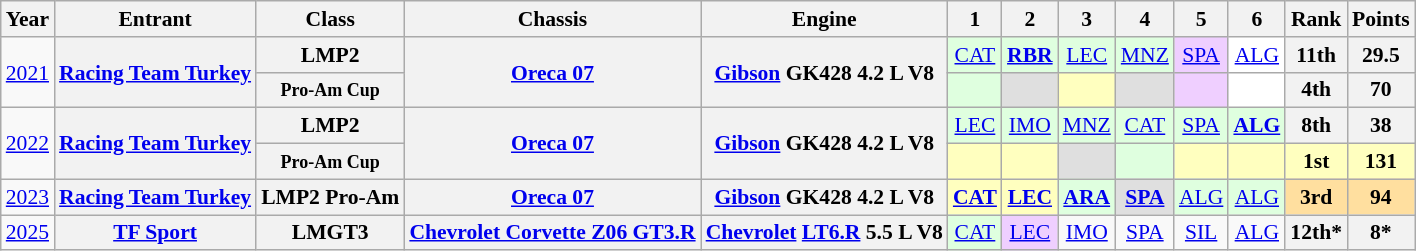<table class="wikitable" style="text-align:center; font-size:90%">
<tr>
<th>Year</th>
<th>Entrant</th>
<th>Class</th>
<th>Chassis</th>
<th>Engine</th>
<th>1</th>
<th>2</th>
<th>3</th>
<th>4</th>
<th>5</th>
<th>6</th>
<th>Rank</th>
<th>Points</th>
</tr>
<tr>
<td rowspan="2"><a href='#'>2021</a></td>
<th rowspan="2"><a href='#'>Racing Team Turkey</a></th>
<th>LMP2</th>
<th rowspan="2"><a href='#'>Oreca 07</a></th>
<th rowspan="2"><a href='#'>Gibson</a> GK428 4.2 L V8</th>
<td style="background:#DFFFDF;"><a href='#'>CAT</a><br></td>
<td style="background:#DFFFDF;"><strong><a href='#'>RBR</a></strong><br></td>
<td style="background:#DFFFDF;"><a href='#'>LEC</a><br></td>
<td style="background:#DFFFDF;"><a href='#'>MNZ</a><br></td>
<td style="background:#EFCFFF;"><a href='#'>SPA</a><br></td>
<td style="background:#FFFFFF;"><a href='#'>ALG</a><br></td>
<th>11th</th>
<th>29.5</th>
</tr>
<tr>
<th><small>Pro-Am Cup</small></th>
<td style="background:#DFFFDF;"></td>
<td style="background:#DFDFDF;"></td>
<td style="background:#FFFFBF;"></td>
<td style="background:#DFDFDF;"></td>
<td style="background:#EFCFFF;"></td>
<td style="background:#FFFFFF;"></td>
<th>4th</th>
<th>70</th>
</tr>
<tr>
<td rowspan="2"><a href='#'>2022</a></td>
<th rowspan="2"><a href='#'>Racing Team Turkey</a></th>
<th>LMP2</th>
<th rowspan="2"><a href='#'>Oreca 07</a></th>
<th rowspan="2"><a href='#'>Gibson</a> GK428 4.2 L V8</th>
<td style="background:#DFFFDF;"><a href='#'>LEC</a><br></td>
<td style="background:#DFFFDF;"><a href='#'>IMO</a><br></td>
<td style="background:#DFFFDF;"><a href='#'>MNZ</a><br></td>
<td style="background:#DFFFDF;"><a href='#'>CAT</a><br></td>
<td style="background:#DFFFDF;"><a href='#'>SPA</a><br></td>
<td style="background:#DFFFDF;"><strong><a href='#'>ALG</a></strong><br></td>
<th>8th</th>
<th>38</th>
</tr>
<tr>
<th><small>Pro-Am Cup</small></th>
<td style="background:#FFFFBF;"></td>
<td style="background:#FFFFBF;"></td>
<td style="background:#DFDFDF;"></td>
<td style="background:#DFFFDF;"></td>
<td style="background:#FFFFBF;"></td>
<td style="background:#FFFFBF;"></td>
<th style="background:#FFFFBF;">1st</th>
<th style="background:#FFFFBF;">131</th>
</tr>
<tr>
<td><a href='#'>2023</a></td>
<th><a href='#'>Racing Team Turkey</a></th>
<th>LMP2 Pro-Am</th>
<th><a href='#'>Oreca 07</a></th>
<th><a href='#'>Gibson</a> GK428 4.2 L V8</th>
<td style="background:#FFFFBF;"><strong><a href='#'>CAT</a></strong><br></td>
<td style="background:#FFFFBF;"><strong><a href='#'>LEC</a></strong><br></td>
<td style="background:#DFFFDF;"><strong><a href='#'>ARA</a></strong><br></td>
<td style="background:#DFDFDF;"><strong><a href='#'>SPA</a></strong><br></td>
<td style="background:#DFFFDF;"><a href='#'>ALG</a><br></td>
<td style="background:#DFFFDF;"><a href='#'>ALG</a><br></td>
<th style="background:#FFDF9F;">3rd</th>
<th style="background:#FFDF9F;">94</th>
</tr>
<tr>
<td><a href='#'>2025</a></td>
<th><a href='#'>TF Sport</a></th>
<th>LMGT3</th>
<th><a href='#'>Chevrolet Corvette Z06 GT3.R</a></th>
<th><a href='#'>Chevrolet</a> <a href='#'>LT6.R</a> 5.5 L V8</th>
<td style="background:#DFFFDF;"><a href='#'>CAT</a><br></td>
<td style="background:#EFCFFF;"><a href='#'>LEC</a><br></td>
<td style="background:#;"><a href='#'>IMO</a><br></td>
<td style="background:#;"><a href='#'>SPA</a><br></td>
<td style="background:#;"><a href='#'>SIL</a><br></td>
<td style="background:#;"><a href='#'>ALG</a><br></td>
<th>12th*</th>
<th>8*</th>
</tr>
</table>
